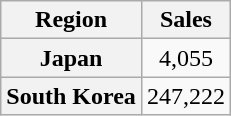<table class="wikitable plainrowheaders" style="text-align:center;">
<tr>
<th scope="col">Region</th>
<th scope="col">Sales</th>
</tr>
<tr>
<th scope="row">Japan</th>
<td>4,055</td>
</tr>
<tr>
<th scope="row">South Korea</th>
<td>247,222</td>
</tr>
</table>
